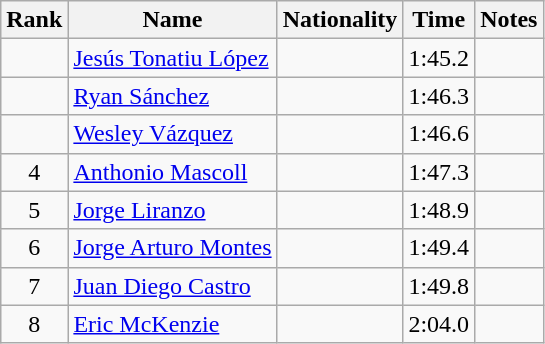<table class="wikitable sortable" style="text-align:center">
<tr>
<th>Rank</th>
<th>Name</th>
<th>Nationality</th>
<th>Time</th>
<th>Notes</th>
</tr>
<tr>
<td></td>
<td align=left><a href='#'>Jesús Tonatiu López</a></td>
<td align=left></td>
<td>1:45.2</td>
<td></td>
</tr>
<tr>
<td></td>
<td align=left><a href='#'>Ryan Sánchez</a></td>
<td align=left></td>
<td>1:46.3</td>
<td></td>
</tr>
<tr>
<td></td>
<td align=left><a href='#'>Wesley Vázquez</a></td>
<td align=left></td>
<td>1:46.6</td>
<td></td>
</tr>
<tr>
<td>4</td>
<td align=left><a href='#'>Anthonio Mascoll</a></td>
<td align=left></td>
<td>1:47.3</td>
<td></td>
</tr>
<tr>
<td>5</td>
<td align=left><a href='#'>Jorge Liranzo</a></td>
<td align=left></td>
<td>1:48.9</td>
<td></td>
</tr>
<tr>
<td>6</td>
<td align=left><a href='#'>Jorge Arturo Montes</a></td>
<td align=left></td>
<td>1:49.4</td>
<td></td>
</tr>
<tr>
<td>7</td>
<td align=left><a href='#'>Juan Diego Castro</a></td>
<td align=left></td>
<td>1:49.8</td>
<td></td>
</tr>
<tr>
<td>8</td>
<td align=left><a href='#'>Eric McKenzie</a></td>
<td align=left></td>
<td>2:04.0</td>
<td></td>
</tr>
</table>
